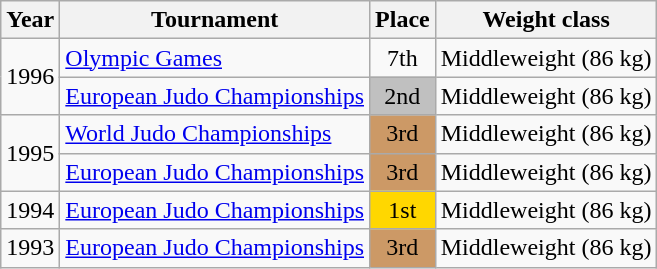<table class=wikitable>
<tr>
<th>Year</th>
<th>Tournament</th>
<th>Place</th>
<th>Weight class</th>
</tr>
<tr>
<td rowspan=2>1996</td>
<td><a href='#'>Olympic Games</a></td>
<td align="center">7th</td>
<td>Middleweight (86 kg)</td>
</tr>
<tr>
<td><a href='#'>European Judo Championships</a></td>
<td bgcolor="silver" align="center">2nd</td>
<td>Middleweight (86 kg)</td>
</tr>
<tr>
<td rowspan=2>1995</td>
<td><a href='#'>World Judo Championships</a></td>
<td bgcolor="cc9966" align="center">3rd</td>
<td>Middleweight (86 kg)</td>
</tr>
<tr>
<td><a href='#'>European Judo Championships</a></td>
<td bgcolor="cc9966" align="center">3rd</td>
<td>Middleweight (86 kg)</td>
</tr>
<tr>
<td>1994</td>
<td><a href='#'>European Judo Championships</a></td>
<td bgcolor="gold" align="center">1st</td>
<td>Middleweight (86 kg)</td>
</tr>
<tr>
<td>1993</td>
<td><a href='#'>European Judo Championships</a></td>
<td bgcolor="cc9966" align="center">3rd</td>
<td>Middleweight (86 kg)</td>
</tr>
</table>
